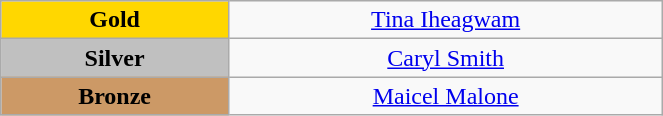<table class="wikitable" style="text-align:center; " width="35%">
<tr>
<td bgcolor="gold"><strong>Gold</strong></td>
<td><a href='#'>Tina Iheagwam</a><br>  <small><em></em></small></td>
</tr>
<tr>
<td bgcolor="silver"><strong>Silver</strong></td>
<td><a href='#'>Caryl Smith</a><br>  <small><em></em></small></td>
</tr>
<tr>
<td bgcolor="CC9966"><strong>Bronze</strong></td>
<td><a href='#'>Maicel Malone</a><br>  <small><em></em></small></td>
</tr>
</table>
